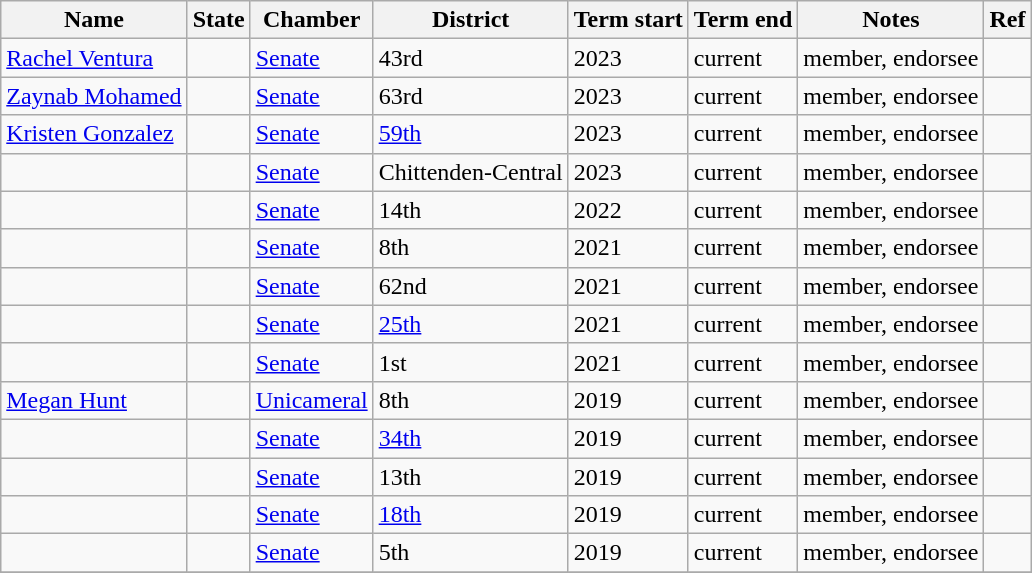<table class="wikitable sortable">
<tr>
<th>Name</th>
<th>State</th>
<th>Chamber</th>
<th>District</th>
<th>Term start</th>
<th>Term end</th>
<th>Notes</th>
<th>Ref</th>
</tr>
<tr>
<td><a href='#'>Rachel Ventura</a></td>
<td></td>
<td><a href='#'>Senate</a></td>
<td>43rd</td>
<td>2023</td>
<td>current</td>
<td>member, endorsee</td>
<td></td>
</tr>
<tr>
<td><a href='#'>Zaynab Mohamed</a></td>
<td></td>
<td><a href='#'>Senate</a></td>
<td>63rd</td>
<td>2023</td>
<td>current</td>
<td>member, endorsee</td>
<td></td>
</tr>
<tr>
<td><a href='#'>Kristen Gonzalez</a></td>
<td></td>
<td><a href='#'>Senate</a></td>
<td><a href='#'>59th</a></td>
<td>2023</td>
<td>current</td>
<td>member, endorsee</td>
<td></td>
</tr>
<tr>
<td></td>
<td></td>
<td><a href='#'>Senate</a></td>
<td>Chittenden-Central</td>
<td>2023</td>
<td>current</td>
<td>member, endorsee</td>
<td></td>
</tr>
<tr>
<td></td>
<td></td>
<td><a href='#'>Senate</a></td>
<td>14th</td>
<td>2022</td>
<td>current</td>
<td>member, endorsee</td>
<td></td>
</tr>
<tr>
<td></td>
<td></td>
<td><a href='#'>Senate</a></td>
<td>8th</td>
<td>2021</td>
<td>current</td>
<td>member, endorsee</td>
<td></td>
</tr>
<tr>
<td></td>
<td></td>
<td><a href='#'>Senate</a></td>
<td>62nd</td>
<td>2021</td>
<td>current</td>
<td>member, endorsee</td>
<td></td>
</tr>
<tr>
<td></td>
<td></td>
<td><a href='#'>Senate</a></td>
<td><a href='#'>25th</a></td>
<td>2021</td>
<td>current</td>
<td>member, endorsee</td>
<td></td>
</tr>
<tr>
<td></td>
<td></td>
<td><a href='#'>Senate</a></td>
<td>1st</td>
<td>2021</td>
<td>current</td>
<td>member, endorsee</td>
<td></td>
</tr>
<tr>
<td><a href='#'>Megan Hunt</a></td>
<td></td>
<td><a href='#'>Unicameral</a></td>
<td>8th</td>
<td>2019</td>
<td>current</td>
<td>member, endorsee</td>
<td></td>
</tr>
<tr>
<td></td>
<td></td>
<td><a href='#'>Senate</a></td>
<td><a href='#'>34th</a></td>
<td>2019</td>
<td>current</td>
<td>member, endorsee</td>
<td></td>
</tr>
<tr>
<td></td>
<td></td>
<td><a href='#'>Senate</a></td>
<td>13th</td>
<td>2019</td>
<td>current</td>
<td>member, endorsee</td>
<td></td>
</tr>
<tr>
<td></td>
<td></td>
<td><a href='#'>
Senate</a></td>
<td><a href='#'>18th</a></td>
<td>2019</td>
<td>current</td>
<td>member, endorsee</td>
<td></td>
</tr>
<tr>
<td></td>
<td></td>
<td><a href='#'>Senate</a></td>
<td>5th</td>
<td>2019</td>
<td>current</td>
<td>member, endorsee</td>
<td></td>
</tr>
<tr>
</tr>
</table>
